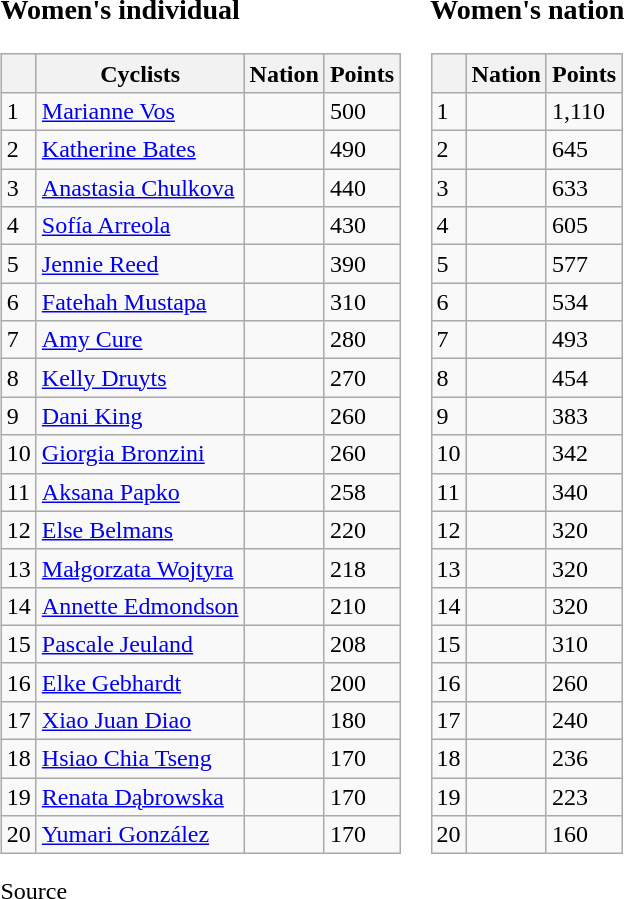<table class="vatop">
<tr valign="top">
<td><br><h3>Women's individual</h3><table class="wikitable sortable">
<tr style=background:#ccccff;>
<th></th>
<th>Cyclists</th>
<th>Nation</th>
<th>Points</th>
</tr>
<tr>
<td>1</td>
<td><a href='#'>Marianne Vos</a></td>
<td></td>
<td>500</td>
</tr>
<tr>
<td>2</td>
<td><a href='#'>Katherine Bates</a></td>
<td></td>
<td>490</td>
</tr>
<tr>
<td>3</td>
<td><a href='#'>Anastasia Chulkova</a></td>
<td></td>
<td>440</td>
</tr>
<tr>
<td>4</td>
<td><a href='#'>Sofía Arreola</a></td>
<td></td>
<td>430</td>
</tr>
<tr>
<td>5</td>
<td><a href='#'>Jennie Reed</a></td>
<td></td>
<td>390</td>
</tr>
<tr>
<td>6</td>
<td><a href='#'>Fatehah Mustapa</a></td>
<td></td>
<td>310</td>
</tr>
<tr>
<td>7</td>
<td><a href='#'>Amy Cure</a></td>
<td></td>
<td>280</td>
</tr>
<tr>
<td>8</td>
<td><a href='#'>Kelly Druyts</a></td>
<td></td>
<td>270</td>
</tr>
<tr>
<td>9</td>
<td><a href='#'>Dani King</a></td>
<td></td>
<td>260</td>
</tr>
<tr>
<td>10</td>
<td><a href='#'>Giorgia Bronzini</a></td>
<td></td>
<td>260</td>
</tr>
<tr>
<td>11</td>
<td><a href='#'>Aksana Papko</a></td>
<td></td>
<td>258</td>
</tr>
<tr>
<td>12</td>
<td><a href='#'>Else Belmans</a></td>
<td></td>
<td>220</td>
</tr>
<tr>
<td>13</td>
<td><a href='#'>Małgorzata Wojtyra</a></td>
<td></td>
<td>218</td>
</tr>
<tr>
<td>14</td>
<td><a href='#'>Annette Edmondson</a></td>
<td></td>
<td>210</td>
</tr>
<tr>
<td>15</td>
<td><a href='#'>Pascale Jeuland</a></td>
<td></td>
<td>208</td>
</tr>
<tr>
<td>16</td>
<td><a href='#'>Elke Gebhardt</a></td>
<td></td>
<td>200</td>
</tr>
<tr>
<td>17</td>
<td><a href='#'>Xiao Juan Diao</a></td>
<td></td>
<td>180</td>
</tr>
<tr>
<td>18</td>
<td><a href='#'>Hsiao Chia Tseng</a></td>
<td></td>
<td>170</td>
</tr>
<tr>
<td>19</td>
<td><a href='#'>Renata Dąbrowska</a></td>
<td></td>
<td>170</td>
</tr>
<tr>
<td>20</td>
<td><a href='#'>Yumari González</a></td>
<td></td>
<td>170</td>
</tr>
</table>
Source</td>
<td><br><h3>Women's nation</h3><table class="wikitable sortable">
<tr style=background:#ccccff;>
<th></th>
<th>Nation</th>
<th>Points</th>
</tr>
<tr>
<td>1</td>
<td></td>
<td>1,110</td>
</tr>
<tr>
<td>2</td>
<td></td>
<td>645</td>
</tr>
<tr>
<td>3</td>
<td></td>
<td>633</td>
</tr>
<tr>
<td>4</td>
<td></td>
<td>605</td>
</tr>
<tr>
<td>5</td>
<td></td>
<td>577</td>
</tr>
<tr>
<td>6</td>
<td></td>
<td>534</td>
</tr>
<tr>
<td>7</td>
<td></td>
<td>493</td>
</tr>
<tr>
<td>8</td>
<td></td>
<td>454</td>
</tr>
<tr>
<td>9</td>
<td></td>
<td>383</td>
</tr>
<tr>
<td>10</td>
<td></td>
<td>342</td>
</tr>
<tr>
<td>11</td>
<td></td>
<td>340</td>
</tr>
<tr>
<td>12</td>
<td></td>
<td>320</td>
</tr>
<tr>
<td>13</td>
<td></td>
<td>320</td>
</tr>
<tr>
<td>14</td>
<td></td>
<td>320</td>
</tr>
<tr>
<td>15</td>
<td></td>
<td>310</td>
</tr>
<tr>
<td>16</td>
<td></td>
<td>260</td>
</tr>
<tr>
<td>17</td>
<td></td>
<td>240</td>
</tr>
<tr>
<td>18</td>
<td></td>
<td>236</td>
</tr>
<tr>
<td>19</td>
<td></td>
<td>223</td>
</tr>
<tr>
<td>20</td>
<td></td>
<td>160</td>
</tr>
</table>
</td>
</tr>
</table>
